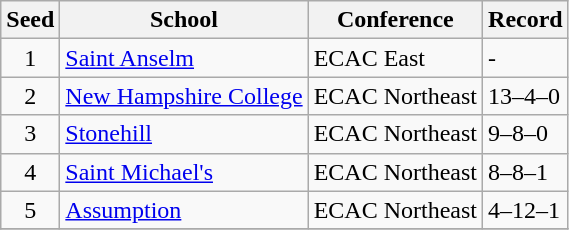<table class="wikitable">
<tr>
<th>Seed</th>
<th>School</th>
<th>Conference</th>
<th>Record</th>
</tr>
<tr>
<td align=center>1</td>
<td><a href='#'>Saint Anselm</a></td>
<td>ECAC East</td>
<td>-</td>
</tr>
<tr>
<td align=center>2</td>
<td><a href='#'>New Hampshire College</a></td>
<td>ECAC Northeast</td>
<td>13–4–0</td>
</tr>
<tr>
<td align=center>3</td>
<td><a href='#'>Stonehill</a></td>
<td>ECAC Northeast</td>
<td>9–8–0</td>
</tr>
<tr>
<td align=center>4</td>
<td><a href='#'>Saint Michael's</a></td>
<td>ECAC Northeast</td>
<td>8–8–1</td>
</tr>
<tr>
<td align=center>5</td>
<td><a href='#'>Assumption</a></td>
<td>ECAC Northeast</td>
<td>4–12–1</td>
</tr>
<tr>
</tr>
</table>
